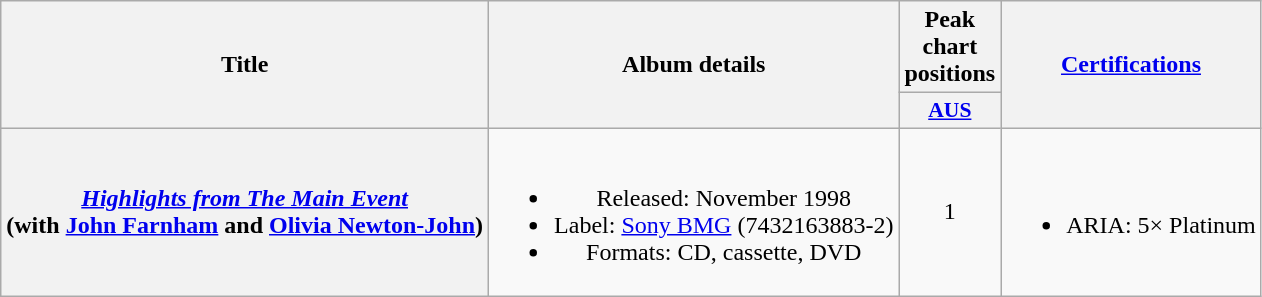<table class="wikitable plainrowheaders" style="text-align:center;" border="1">
<tr>
<th scope="col" rowspan="2">Title</th>
<th scope="col" rowspan="2">Album details</th>
<th scope="col" colspan="1">Peak chart positions</th>
<th scope="col" rowspan="2" style="width:10m;"><a href='#'>Certifications</a></th>
</tr>
<tr>
<th scope="col" style="width:3em; font-size:90%"><a href='#'>AUS</a><br></th>
</tr>
<tr>
<th scope="row"><em><a href='#'>Highlights from The Main Event</a></em> <br> (with <a href='#'>John Farnham</a> and <a href='#'>Olivia Newton-John</a>)</th>
<td><br><ul><li>Released: November 1998</li><li>Label: <a href='#'>Sony BMG</a> (7432163883-2)</li><li>Formats: CD, cassette, DVD</li></ul></td>
<td>1</td>
<td><br><ul><li>ARIA: 5× Platinum</li></ul></td>
</tr>
</table>
